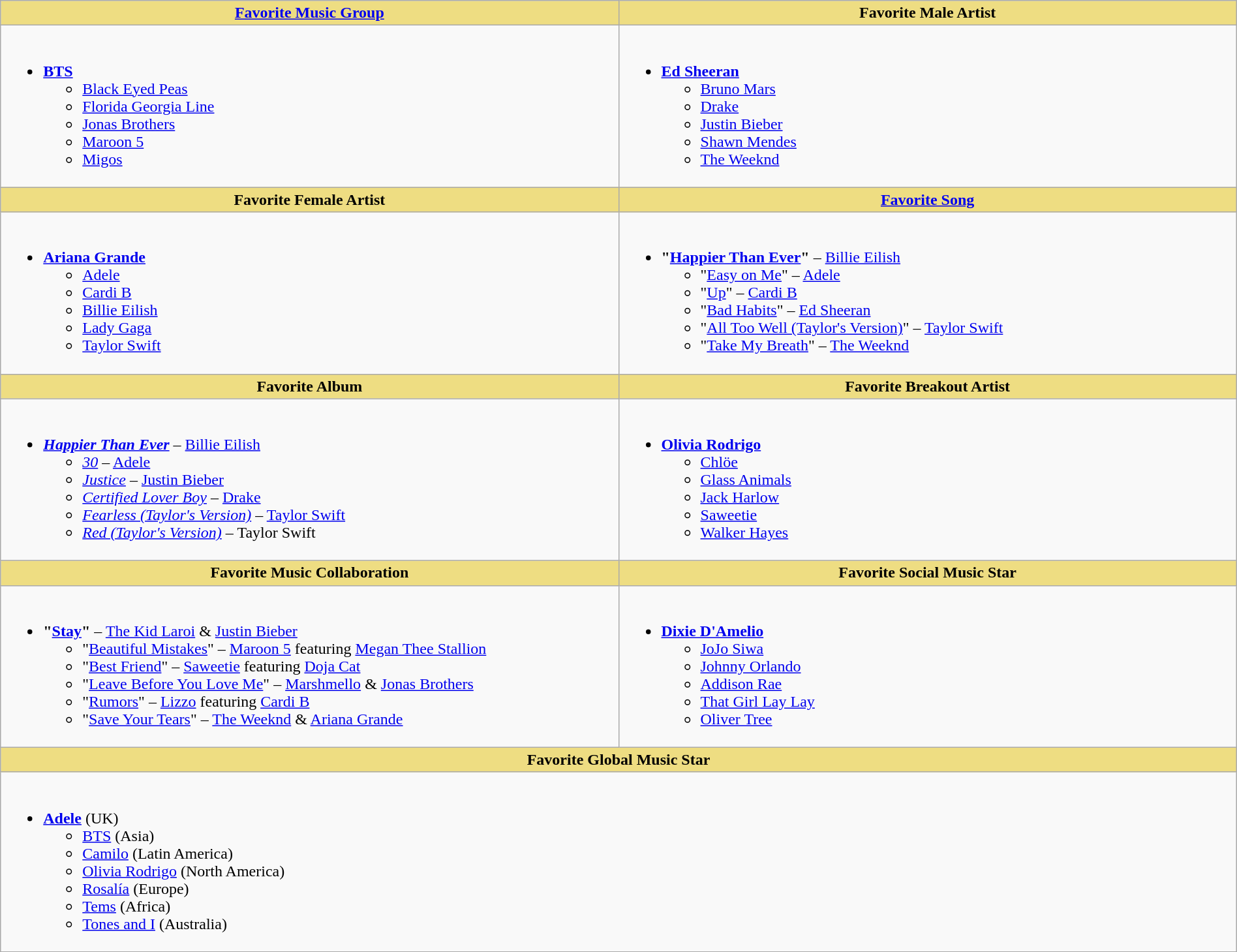<table class="wikitable" style="width:100%;">
<tr>
<th style="background:#EEDD82; width:50%"><a href='#'>Favorite Music Group</a></th>
<th style="background:#EEDD82; width:50%">Favorite Male Artist</th>
</tr>
<tr>
<td valign="top"><br><ul><li><strong><a href='#'>BTS</a></strong><ul><li><a href='#'>Black Eyed Peas</a></li><li><a href='#'>Florida Georgia Line</a></li><li><a href='#'>Jonas Brothers</a></li><li><a href='#'>Maroon 5</a></li><li><a href='#'>Migos</a></li></ul></li></ul></td>
<td valign="top"><br><ul><li><strong><a href='#'>Ed Sheeran</a></strong><ul><li><a href='#'>Bruno Mars</a></li><li><a href='#'>Drake</a></li><li><a href='#'>Justin Bieber</a></li><li><a href='#'>Shawn Mendes</a></li><li><a href='#'>The Weeknd</a></li></ul></li></ul></td>
</tr>
<tr>
<th style="background:#EEDD82; width:50%">Favorite Female Artist</th>
<th style="background:#EEDD82; width:50%"><a href='#'>Favorite Song</a></th>
</tr>
<tr>
<td valign="top"><br><ul><li><strong><a href='#'>Ariana Grande</a></strong><ul><li><a href='#'>Adele</a></li><li><a href='#'>Cardi B</a></li><li><a href='#'>Billie Eilish</a></li><li><a href='#'>Lady Gaga</a></li><li><a href='#'>Taylor Swift</a></li></ul></li></ul></td>
<td valign="top"><br><ul><li><strong>"<a href='#'>Happier Than Ever</a>"</strong> – <a href='#'>Billie Eilish</a><ul><li>"<a href='#'>Easy on Me</a>" – <a href='#'>Adele</a></li><li>"<a href='#'>Up</a>" – <a href='#'>Cardi B</a></li><li>"<a href='#'>Bad Habits</a>" – <a href='#'>Ed Sheeran</a></li><li>"<a href='#'>All Too Well (Taylor's Version)</a>" – <a href='#'>Taylor Swift</a></li><li>"<a href='#'>Take My Breath</a>" – <a href='#'>The Weeknd</a></li></ul></li></ul></td>
</tr>
<tr>
<th style="background:#EEDD82; width:50%">Favorite Album</th>
<th style="background:#EEDD82; width:50%">Favorite Breakout Artist</th>
</tr>
<tr>
<td valign="top"><br><ul><li><strong><em><a href='#'>Happier Than Ever</a></em></strong> – <a href='#'>Billie Eilish</a><ul><li><em><a href='#'>30</a></em> – <a href='#'>Adele</a></li><li><em><a href='#'>Justice</a></em> – <a href='#'>Justin Bieber</a></li><li><em><a href='#'>Certified Lover Boy</a></em> – <a href='#'>Drake</a></li><li><em><a href='#'>Fearless (Taylor's Version)</a></em> – <a href='#'>Taylor Swift</a></li><li><em><a href='#'>Red (Taylor's Version)</a></em> – Taylor Swift</li></ul></li></ul></td>
<td valign="top"><br><ul><li><strong><a href='#'>Olivia Rodrigo</a></strong><ul><li><a href='#'>Chlöe</a></li><li><a href='#'>Glass Animals</a></li><li><a href='#'>Jack Harlow</a></li><li><a href='#'>Saweetie</a></li><li><a href='#'>Walker Hayes</a></li></ul></li></ul></td>
</tr>
<tr>
<th style="background:#EEDD82; width:50%">Favorite Music Collaboration</th>
<th style="background:#EEDD82; width:50%">Favorite Social Music Star</th>
</tr>
<tr>
<td valign="top"><br><ul><li><strong>"<a href='#'>Stay</a>"</strong> – <a href='#'>The Kid Laroi</a> & <a href='#'>Justin Bieber</a><ul><li>"<a href='#'>Beautiful Mistakes</a>" – <a href='#'>Maroon 5</a> featuring <a href='#'>Megan Thee Stallion</a></li><li>"<a href='#'>Best Friend</a>" – <a href='#'>Saweetie</a> featuring <a href='#'>Doja Cat</a></li><li>"<a href='#'>Leave Before You Love Me</a>" – <a href='#'>Marshmello</a> & <a href='#'>Jonas Brothers</a></li><li>"<a href='#'>Rumors</a>" – <a href='#'>Lizzo</a> featuring <a href='#'>Cardi B</a></li><li>"<a href='#'>Save Your Tears</a>" – <a href='#'>The Weeknd</a> & <a href='#'>Ariana Grande</a></li></ul></li></ul></td>
<td valign="top"><br><ul><li><strong><a href='#'>Dixie D'Amelio</a></strong><ul><li><a href='#'>JoJo Siwa</a></li><li><a href='#'>Johnny Orlando</a></li><li><a href='#'>Addison Rae</a></li><li><a href='#'>That Girl Lay Lay</a></li><li><a href='#'>Oliver Tree</a></li></ul></li></ul></td>
</tr>
<tr>
<th colspan="2" style="background:#EEDD82; width:50%">Favorite Global Music Star</th>
</tr>
<tr>
<td colspan="2" valign="top"><br><ul><li><strong><a href='#'>Adele</a></strong> (UK)<ul><li><a href='#'>BTS</a> (Asia)</li><li><a href='#'>Camilo</a> (Latin America)</li><li><a href='#'>Olivia Rodrigo</a> (North America)</li><li><a href='#'>Rosalía</a> (Europe)</li><li><a href='#'>Tems</a> (Africa)</li><li><a href='#'>Tones and I</a> (Australia)</li></ul></li></ul></td>
</tr>
</table>
